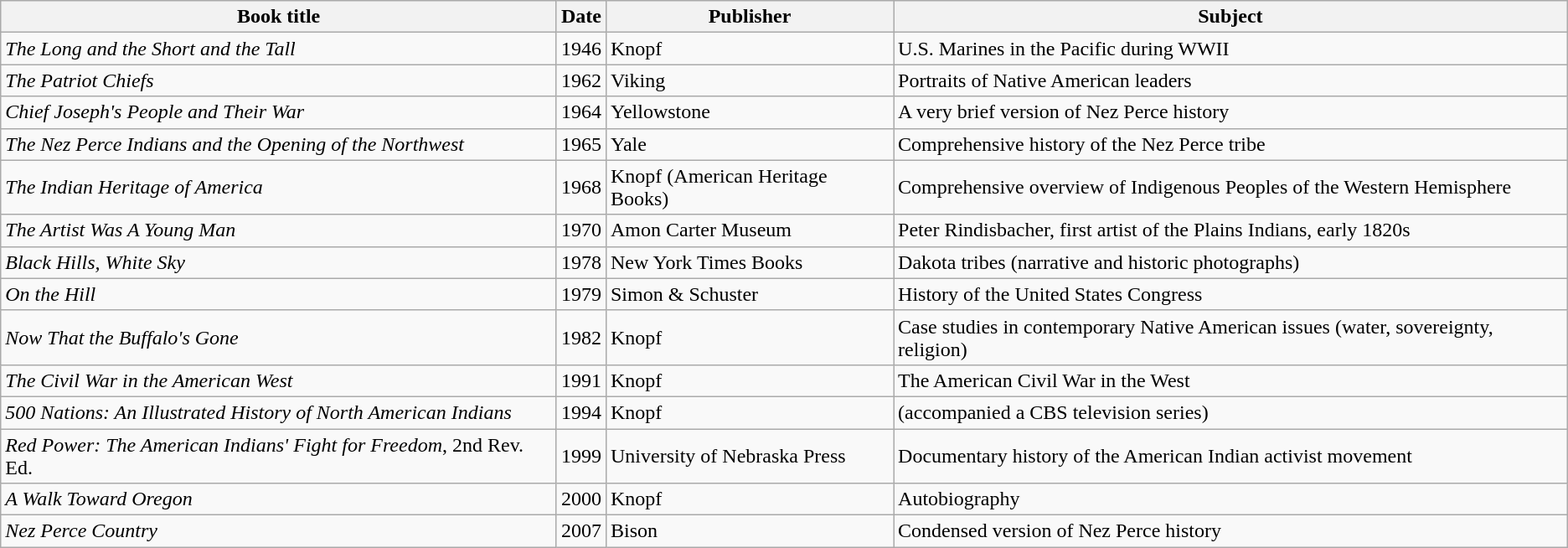<table class='wikitable sortable'>
<tr>
<th>Book title</th>
<th>Date</th>
<th>Publisher</th>
<th>Subject</th>
</tr>
<tr>
<td><em>The Long and the Short and the Tall</em></td>
<td>1946</td>
<td>Knopf</td>
<td>U.S. Marines in the Pacific during WWII</td>
</tr>
<tr>
<td><em>The Patriot Chiefs</em></td>
<td>1962</td>
<td>Viking</td>
<td>Portraits of Native American leaders</td>
</tr>
<tr>
<td><em>Chief Joseph's People and Their War</em></td>
<td>1964</td>
<td>Yellowstone</td>
<td>A very brief version of Nez Perce history</td>
</tr>
<tr>
<td><em>The Nez Perce Indians and the Opening of the Northwest</em></td>
<td>1965</td>
<td>Yale</td>
<td>Comprehensive history of the Nez Perce tribe</td>
</tr>
<tr>
<td><em>The Indian Heritage of America</em></td>
<td>1968</td>
<td>Knopf (American Heritage Books)</td>
<td>Comprehensive overview of Indigenous Peoples of the Western Hemisphere</td>
</tr>
<tr>
<td><em>The Artist Was A Young Man</em></td>
<td>1970</td>
<td>Amon Carter Museum</td>
<td>Peter Rindisbacher, first artist of the Plains Indians, early 1820s</td>
</tr>
<tr>
<td><em>Black Hills, White Sky</em></td>
<td>1978</td>
<td>New York Times Books</td>
<td>Dakota tribes (narrative and historic photographs)</td>
</tr>
<tr>
<td><em>On the Hill</em></td>
<td>1979</td>
<td>Simon & Schuster</td>
<td>History of the United States Congress</td>
</tr>
<tr>
<td><em>Now That the Buffalo's Gone</em></td>
<td>1982</td>
<td>Knopf</td>
<td>Case studies in contemporary Native American issues (water, sovereignty, religion)</td>
</tr>
<tr>
<td><em>The Civil War in the American West</em></td>
<td>1991</td>
<td>Knopf</td>
<td>The American Civil War in the West</td>
</tr>
<tr>
<td><em>500 Nations: An Illustrated History of North American Indians</em></td>
<td>1994</td>
<td>Knopf</td>
<td>(accompanied a CBS television series)</td>
</tr>
<tr>
<td><em>Red Power: The American Indians' Fight for Freedom</em>, 2nd Rev. Ed.</td>
<td>1999</td>
<td>University of Nebraska Press</td>
<td>Documentary history of the American Indian activist movement</td>
</tr>
<tr>
<td><em>A Walk Toward Oregon</em></td>
<td>2000</td>
<td>Knopf</td>
<td>Autobiography</td>
</tr>
<tr>
<td><em>Nez Perce Country</em></td>
<td>2007</td>
<td>Bison</td>
<td>Condensed version of Nez Perce history</td>
</tr>
</table>
